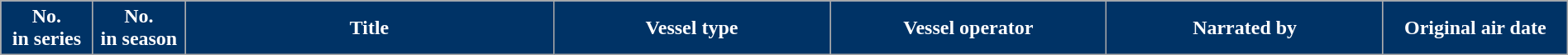<table class="wikitable plainrowheaders" style="width:100%; margin:auto;">
<tr>
<th scope="col" style="background-color: #003366; color: #ffffff;" width="5%">No.<br>in series</th>
<th scope="col" style="background-color: #003366; color: #ffffff;" width="5%">No.<br>in season</th>
<th scope="col" style="background-color: #003366; color: #ffffff;" width="20%">Title</th>
<th scope="col" style="background-color: #003366; color: #ffffff;" width="15%">Vessel type</th>
<th scope="col" style="background-color: #003366; color: #ffffff;" width="15%">Vessel operator</th>
<th scope="col" style="background-color: #003366; color: #ffffff;" width="15%">Narrated by</th>
<th scope="col" style="background-color: #003366; color: #ffffff;" width="10%">Original air date<br>




</th>
</tr>
</table>
